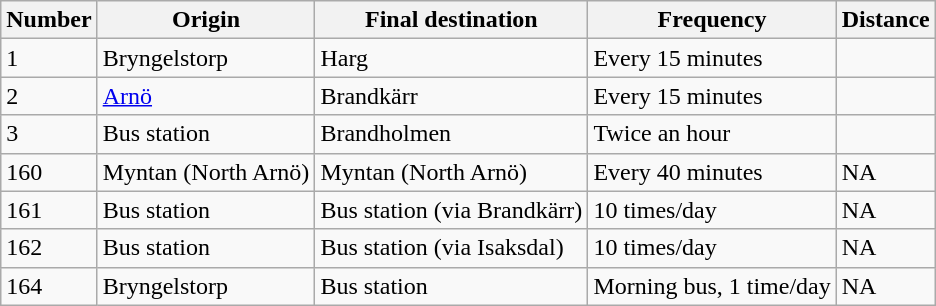<table class="wikitable">
<tr>
<th>Number</th>
<th>Origin</th>
<th>Final destination</th>
<th>Frequency</th>
<th>Distance</th>
</tr>
<tr>
<td>1</td>
<td>Bryngelstorp</td>
<td>Harg</td>
<td>Every 15 minutes</td>
<td></td>
</tr>
<tr>
<td>2</td>
<td><a href='#'>Arnö</a></td>
<td>Brandkärr</td>
<td>Every 15 minutes</td>
<td></td>
</tr>
<tr>
<td>3</td>
<td>Bus station</td>
<td>Brandholmen</td>
<td>Twice an hour</td>
<td></td>
</tr>
<tr>
<td>160</td>
<td>Myntan (North Arnö)</td>
<td>Myntan (North Arnö)</td>
<td>Every 40 minutes</td>
<td>NA</td>
</tr>
<tr>
<td>161</td>
<td>Bus station</td>
<td>Bus station (via Brandkärr)</td>
<td>10 times/day</td>
<td>NA</td>
</tr>
<tr>
<td>162</td>
<td>Bus station</td>
<td>Bus station (via Isaksdal)</td>
<td>10 times/day</td>
<td>NA</td>
</tr>
<tr>
<td>164</td>
<td>Bryngelstorp</td>
<td>Bus station</td>
<td>Morning bus, 1 time/day</td>
<td>NA</td>
</tr>
</table>
